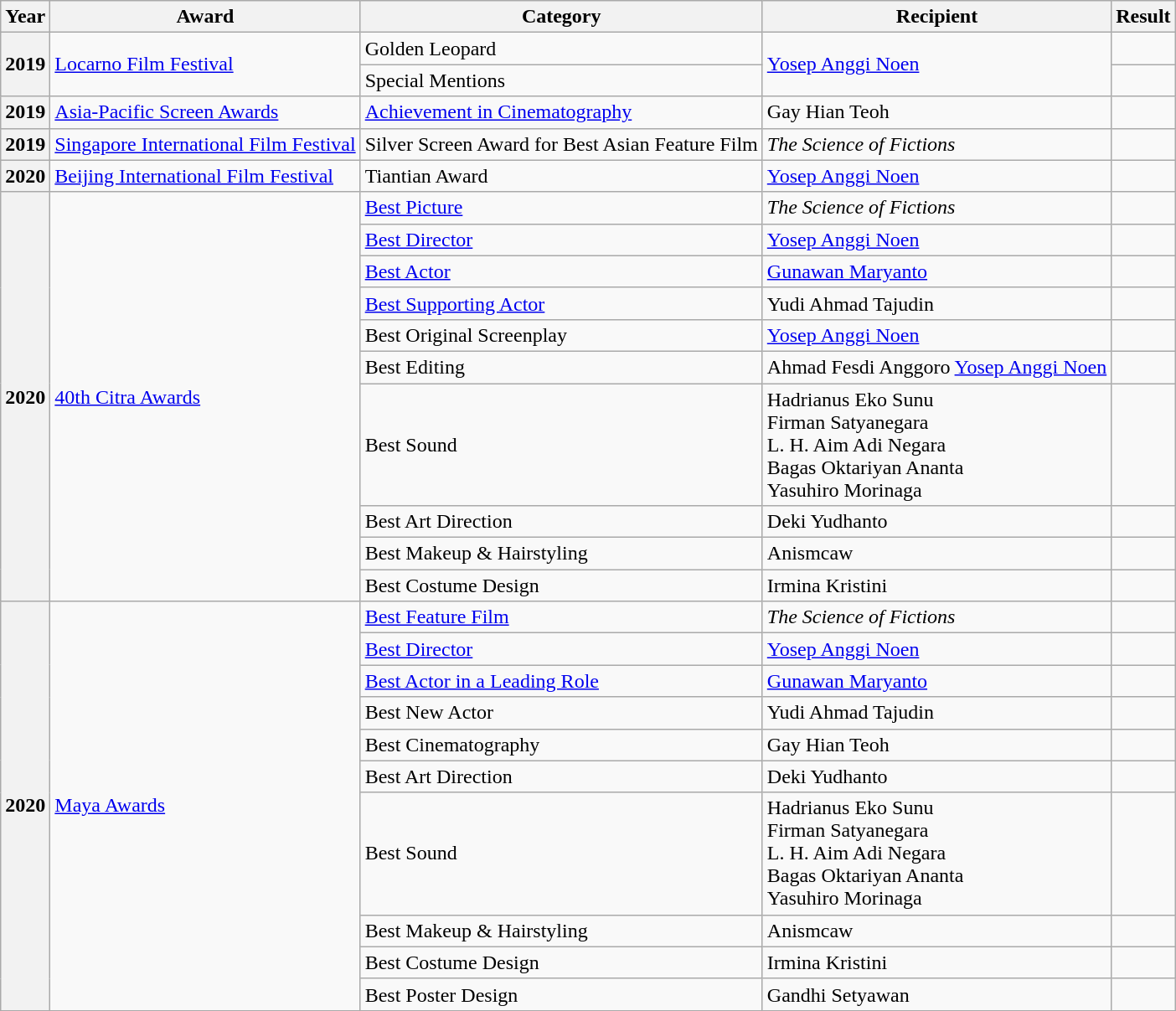<table class="wikitable sortable">
<tr>
<th>Year</th>
<th>Award</th>
<th>Category</th>
<th>Recipient</th>
<th>Result</th>
</tr>
<tr>
<th rowspan="2">2019</th>
<td rowspan="2"><a href='#'>Locarno Film Festival</a></td>
<td>Golden Leopard</td>
<td rowspan="2"><a href='#'>Yosep Anggi Noen</a></td>
<td></td>
</tr>
<tr>
<td>Special Mentions</td>
<td></td>
</tr>
<tr>
<th>2019</th>
<td><a href='#'>Asia-Pacific Screen Awards</a></td>
<td><a href='#'>Achievement in Cinematography</a></td>
<td>Gay Hian Teoh</td>
<td></td>
</tr>
<tr>
<th>2019</th>
<td><a href='#'>Singapore International Film Festival</a></td>
<td>Silver Screen Award for Best Asian Feature Film</td>
<td><em>The Science of Fictions</em></td>
<td></td>
</tr>
<tr>
<th>2020</th>
<td><a href='#'>Beijing International Film Festival</a></td>
<td>Tiantian Award</td>
<td><a href='#'>Yosep Anggi Noen</a></td>
<td></td>
</tr>
<tr>
<th rowspan="10">2020</th>
<td rowspan="10"><a href='#'>40th Citra Awards</a></td>
<td><a href='#'>Best Picture</a></td>
<td><em>The Science of Fictions</em></td>
<td></td>
</tr>
<tr>
<td><a href='#'>Best Director</a></td>
<td><a href='#'>Yosep Anggi Noen</a></td>
<td></td>
</tr>
<tr>
<td><a href='#'>Best Actor</a></td>
<td><a href='#'>Gunawan Maryanto</a></td>
<td></td>
</tr>
<tr>
<td><a href='#'>Best Supporting Actor</a></td>
<td>Yudi Ahmad Tajudin</td>
<td></td>
</tr>
<tr>
<td>Best Original Screenplay</td>
<td><a href='#'>Yosep Anggi Noen</a></td>
<td></td>
</tr>
<tr>
<td>Best Editing</td>
<td>Ahmad Fesdi Anggoro <a href='#'>Yosep Anggi Noen</a></td>
<td></td>
</tr>
<tr>
<td>Best Sound</td>
<td>Hadrianus Eko Sunu<br>Firman Satyanegara<br>L. H. Aim Adi Negara<br>Bagas Oktariyan Ananta<br>Yasuhiro Morinaga</td>
<td></td>
</tr>
<tr>
<td>Best Art Direction</td>
<td>Deki Yudhanto</td>
<td></td>
</tr>
<tr>
<td>Best Makeup & Hairstyling</td>
<td>Anismcaw</td>
<td></td>
</tr>
<tr>
<td>Best Costume Design</td>
<td>Irmina Kristini</td>
<td></td>
</tr>
<tr>
<th rowspan="10">2020</th>
<td rowspan="10"><a href='#'>Maya Awards</a></td>
<td><a href='#'>Best Feature Film</a></td>
<td><em>The Science of Fictions</em></td>
<td></td>
</tr>
<tr>
<td><a href='#'>Best Director</a></td>
<td><a href='#'>Yosep Anggi Noen</a></td>
<td></td>
</tr>
<tr>
<td><a href='#'>Best Actor in a Leading Role</a></td>
<td><a href='#'>Gunawan Maryanto</a></td>
<td></td>
</tr>
<tr>
<td>Best New Actor</td>
<td>Yudi Ahmad Tajudin</td>
<td></td>
</tr>
<tr>
<td>Best Cinematography</td>
<td>Gay Hian Teoh</td>
<td></td>
</tr>
<tr>
<td>Best Art Direction</td>
<td>Deki Yudhanto</td>
<td></td>
</tr>
<tr>
<td>Best Sound</td>
<td>Hadrianus Eko Sunu<br>Firman Satyanegara<br>L. H. Aim Adi Negara<br>Bagas Oktariyan Ananta<br>Yasuhiro Morinaga</td>
<td></td>
</tr>
<tr>
<td>Best Makeup & Hairstyling</td>
<td>Anismcaw</td>
<td></td>
</tr>
<tr>
<td>Best Costume Design</td>
<td>Irmina Kristini</td>
<td></td>
</tr>
<tr>
<td>Best Poster Design</td>
<td>Gandhi Setyawan</td>
<td></td>
</tr>
<tr>
</tr>
</table>
